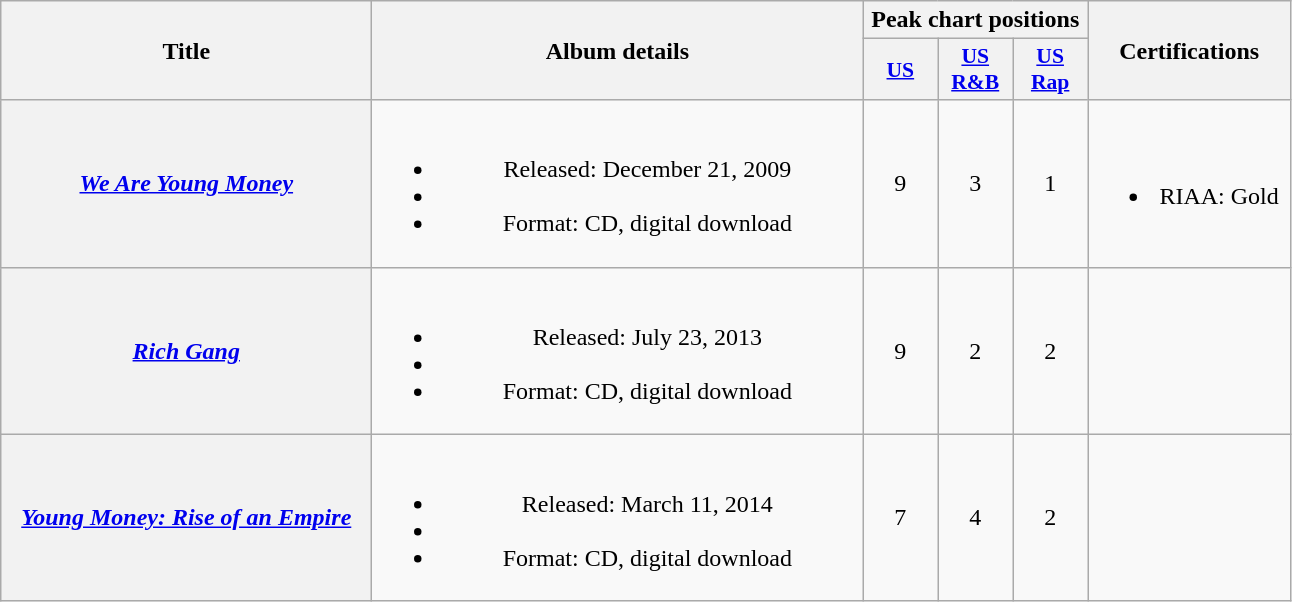<table class="wikitable plainrowheaders" style="text-align:center;">
<tr>
<th scope="col" rowspan="2" style="width:15em;">Title</th>
<th scope="col" rowspan="2" style="width:20em;">Album details</th>
<th scope="col" colspan="3">Peak chart positions</th>
<th scope="col" rowspan="2" style="width:8em;">Certifications</th>
</tr>
<tr>
<th scope="col" style="width:3em;font-size:90%;"><a href='#'>US</a><br></th>
<th scope="col" style="width:3em;font-size:90%;"><a href='#'>US<br>R&B</a><br></th>
<th scope="col" style="width:3em;font-size:90%;"><a href='#'>US<br>Rap</a><br></th>
</tr>
<tr>
<th scope="row"><em><a href='#'>We Are Young Money</a></em> <br></th>
<td><br><ul><li>Released: December 21, 2009</li><li></li><li>Format: CD, digital download</li></ul></td>
<td>9</td>
<td>3</td>
<td>1</td>
<td><br><ul><li>RIAA: Gold</li></ul></td>
</tr>
<tr>
<th scope="row"><em><a href='#'>Rich Gang</a></em><br></th>
<td><br><ul><li>Released: July 23, 2013</li><li></li><li>Format: CD, digital download</li></ul></td>
<td>9</td>
<td>2</td>
<td>2</td>
<td></td>
</tr>
<tr>
<th scope="row"><em><a href='#'>Young Money: Rise of an Empire</a></em><br></th>
<td><br><ul><li>Released: March 11, 2014</li><li></li><li>Format: CD, digital download</li></ul></td>
<td>7</td>
<td>4</td>
<td>2</td>
<td></td>
</tr>
</table>
